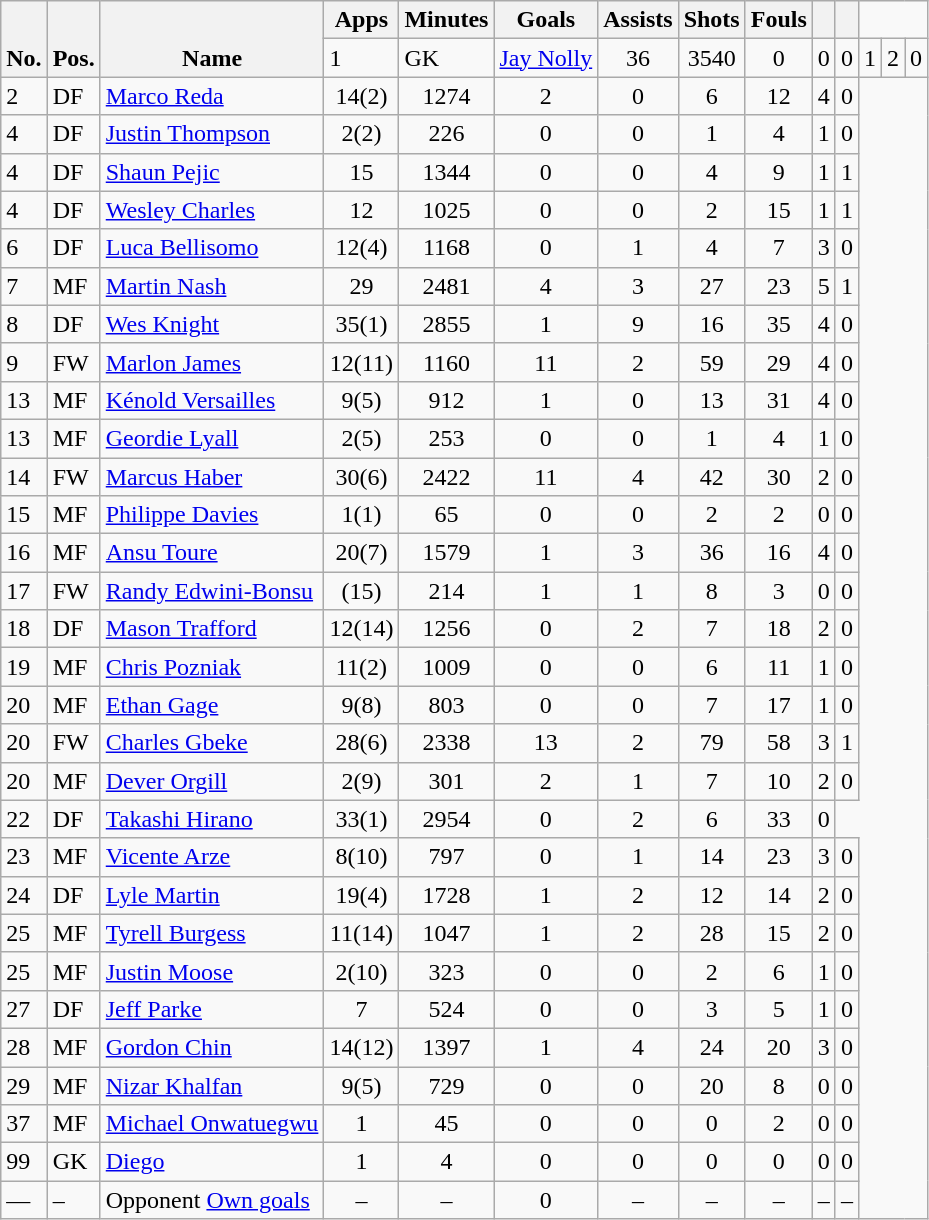<table class="wikitable sortable" border="1" style="text-align:center">
<tr>
<th scope=col rowspan="2" valign="bottom">No.</th>
<th scope=col rowspan="2" valign="bottom" data-sort-type="text">Pos.</th>
<th scope=col  rowspan="2" valign="bottom" data-sort-type="text">Name</th>
<th scope=col>Apps</th>
<th scope=col>Minutes</th>
<th scope=col>Goals</th>
<th scope=col>Assists</th>
<th scope=col>Shots</th>
<th scope=col>Fouls</th>
<th scope=col></th>
<th scope=col></th>
</tr>
<tr>
<td align=left>1</td>
<td align=left>GK</td>
<td align=left> <a href='#'>Jay Nolly</a></td>
<td>36</td>
<td>3540</td>
<td>0</td>
<td>0</td>
<td>0</td>
<td>1</td>
<td>2</td>
<td>0</td>
</tr>
<tr>
<td align=left>2</td>
<td align=left>DF</td>
<td align=left> <a href='#'>Marco Reda</a></td>
<td>14(2)</td>
<td>1274</td>
<td>2</td>
<td>0</td>
<td>6</td>
<td>12</td>
<td>4</td>
<td>0</td>
</tr>
<tr>
<td align=left>4</td>
<td align=left>DF</td>
<td align=left> <a href='#'>Justin Thompson</a></td>
<td>2(2)</td>
<td>226</td>
<td>0</td>
<td>0</td>
<td>1</td>
<td>4</td>
<td>1</td>
<td>0</td>
</tr>
<tr>
<td align=left>4</td>
<td align=left>DF</td>
<td align=left> <a href='#'>Shaun Pejic</a></td>
<td>15</td>
<td>1344</td>
<td>0</td>
<td>0</td>
<td>4</td>
<td>9</td>
<td>1</td>
<td>1</td>
</tr>
<tr>
<td align=left>4</td>
<td align=left>DF</td>
<td align=left> <a href='#'>Wesley Charles</a></td>
<td>12</td>
<td>1025</td>
<td>0</td>
<td>0</td>
<td>2</td>
<td>15</td>
<td>1</td>
<td>1</td>
</tr>
<tr>
<td align=left>6</td>
<td align=left>DF</td>
<td align=left> <a href='#'>Luca Bellisomo</a></td>
<td>12(4)</td>
<td>1168</td>
<td>0</td>
<td>1</td>
<td>4</td>
<td>7</td>
<td>3</td>
<td>0</td>
</tr>
<tr>
<td align=left>7</td>
<td align=left>MF</td>
<td align=left> <a href='#'>Martin Nash</a></td>
<td>29</td>
<td>2481</td>
<td>4</td>
<td>3</td>
<td>27</td>
<td>23</td>
<td>5</td>
<td>1</td>
</tr>
<tr>
<td align=left>8</td>
<td align=left>DF</td>
<td align=left> <a href='#'>Wes Knight</a></td>
<td>35(1)</td>
<td>2855</td>
<td>1</td>
<td>9</td>
<td>16</td>
<td>35</td>
<td>4</td>
<td>0</td>
</tr>
<tr>
<td align=left>9</td>
<td align=left>FW</td>
<td align=left> <a href='#'>Marlon James</a></td>
<td>12(11)</td>
<td>1160</td>
<td>11</td>
<td>2</td>
<td>59</td>
<td>29</td>
<td>4</td>
<td>0</td>
</tr>
<tr>
<td align=left>13</td>
<td align=left>MF</td>
<td align=left> <a href='#'>Kénold Versailles</a></td>
<td>9(5)</td>
<td>912</td>
<td>1</td>
<td>0</td>
<td>13</td>
<td>31</td>
<td>4</td>
<td>0</td>
</tr>
<tr>
<td align=left>13</td>
<td align=left>MF</td>
<td align=left> <a href='#'>Geordie Lyall</a></td>
<td>2(5)</td>
<td>253</td>
<td>0</td>
<td>0</td>
<td>1</td>
<td>4</td>
<td>1</td>
<td>0</td>
</tr>
<tr>
<td align=left>14</td>
<td align=left>FW</td>
<td align=left> <a href='#'>Marcus Haber</a></td>
<td>30(6)</td>
<td>2422</td>
<td>11</td>
<td>4</td>
<td>42</td>
<td>30</td>
<td>2</td>
<td>0</td>
</tr>
<tr>
<td align=left>15</td>
<td align=left>MF</td>
<td align=left> <a href='#'>Philippe Davies</a></td>
<td>1(1)</td>
<td>65</td>
<td>0</td>
<td>0</td>
<td>2</td>
<td>2</td>
<td>0</td>
<td>0</td>
</tr>
<tr>
<td align=left>16</td>
<td align=left>MF</td>
<td align=left> <a href='#'>Ansu Toure</a></td>
<td>20(7)</td>
<td>1579</td>
<td>1</td>
<td>3</td>
<td>36</td>
<td>16</td>
<td>4</td>
<td>0</td>
</tr>
<tr>
<td align=left>17</td>
<td align=left>FW</td>
<td align=left> <a href='#'>Randy Edwini-Bonsu</a></td>
<td>(15)</td>
<td>214</td>
<td>1</td>
<td>1</td>
<td>8</td>
<td>3</td>
<td>0</td>
<td>0</td>
</tr>
<tr>
<td align=left>18</td>
<td align=left>DF</td>
<td align=left> <a href='#'>Mason Trafford</a></td>
<td>12(14)</td>
<td>1256</td>
<td>0</td>
<td>2</td>
<td>7</td>
<td>18</td>
<td>2</td>
<td>0</td>
</tr>
<tr>
<td align=left>19</td>
<td align=left>MF</td>
<td align=left> <a href='#'>Chris Pozniak</a></td>
<td>11(2)</td>
<td>1009</td>
<td>0</td>
<td>0</td>
<td>6</td>
<td>11</td>
<td>1</td>
<td>0</td>
</tr>
<tr>
<td align=left>20</td>
<td align=left>MF</td>
<td align=left> <a href='#'>Ethan Gage</a></td>
<td>9(8)</td>
<td>803</td>
<td>0</td>
<td>0</td>
<td>7</td>
<td>17</td>
<td>1</td>
<td>0</td>
</tr>
<tr>
<td align=left>20</td>
<td align=left>FW</td>
<td align=left> <a href='#'>Charles Gbeke</a></td>
<td>28(6)</td>
<td>2338</td>
<td>13</td>
<td>2</td>
<td>79</td>
<td>58</td>
<td>3</td>
<td>1</td>
</tr>
<tr>
<td align=left>20</td>
<td align=left>MF</td>
<td align=left> <a href='#'>Dever Orgill</a></td>
<td>2(9)</td>
<td>301</td>
<td>2</td>
<td>1</td>
<td>7</td>
<td>10</td>
<td>2</td>
<td>0</td>
</tr>
<tr>
<td align=left>22</td>
<td align=left>DF</td>
<td align=left> <a href='#'>Takashi Hirano</a></td>
<td>33(1)</td>
<td>2954</td>
<td>0</td>
<td>2</td>
<td>6</td>
<td>33</td>
<td 4>0</td>
</tr>
<tr>
<td align=left>23</td>
<td align=left>MF</td>
<td align=left> <a href='#'>Vicente Arze</a></td>
<td>8(10)</td>
<td>797</td>
<td>0</td>
<td>1</td>
<td>14</td>
<td>23</td>
<td>3</td>
<td>0</td>
</tr>
<tr>
<td align=left>24</td>
<td align=left>DF</td>
<td align=left> <a href='#'>Lyle Martin</a></td>
<td>19(4)</td>
<td>1728</td>
<td>1</td>
<td>2</td>
<td>12</td>
<td>14</td>
<td>2</td>
<td>0</td>
</tr>
<tr>
<td align=left>25</td>
<td align=left>MF</td>
<td align=left> <a href='#'>Tyrell Burgess</a></td>
<td>11(14)</td>
<td>1047</td>
<td>1</td>
<td>2</td>
<td>28</td>
<td>15</td>
<td>2</td>
<td>0</td>
</tr>
<tr>
<td align=left>25</td>
<td align=left>MF</td>
<td align=left> <a href='#'>Justin Moose</a></td>
<td>2(10)</td>
<td>323</td>
<td>0</td>
<td>0</td>
<td>2</td>
<td>6</td>
<td>1</td>
<td>0</td>
</tr>
<tr>
<td align=left>27</td>
<td align=left>DF</td>
<td align=left> <a href='#'>Jeff Parke</a></td>
<td>7</td>
<td>524</td>
<td>0</td>
<td>0</td>
<td>3</td>
<td>5</td>
<td>1</td>
<td>0</td>
</tr>
<tr>
<td align=left>28</td>
<td align=left>MF</td>
<td align=left> <a href='#'>Gordon Chin</a></td>
<td>14(12)</td>
<td>1397</td>
<td>1</td>
<td>4</td>
<td>24</td>
<td>20</td>
<td>3</td>
<td>0</td>
</tr>
<tr>
<td align=left>29</td>
<td align=left>MF</td>
<td align=left> <a href='#'>Nizar Khalfan</a></td>
<td>9(5)</td>
<td>729</td>
<td>0</td>
<td>0</td>
<td>20</td>
<td>8</td>
<td>0</td>
<td>0</td>
</tr>
<tr>
<td align=left>37</td>
<td align=left>MF</td>
<td align=left> <a href='#'>Michael Onwatuegwu</a></td>
<td>1</td>
<td>45</td>
<td>0</td>
<td>0</td>
<td>0</td>
<td>2</td>
<td>0</td>
<td>0</td>
</tr>
<tr>
<td align=left>99</td>
<td align=left>GK</td>
<td align=left> <a href='#'>Diego</a></td>
<td>1</td>
<td>4</td>
<td>0</td>
<td>0</td>
<td>0</td>
<td>0</td>
<td>0</td>
<td>0</td>
</tr>
<tr>
<td align=left>—</td>
<td align=left>–</td>
<td align=left>Opponent <a href='#'>Own goals</a></td>
<td>–</td>
<td>–</td>
<td>0</td>
<td>–</td>
<td>–</td>
<td>–</td>
<td>–</td>
<td>–</td>
</tr>
</table>
